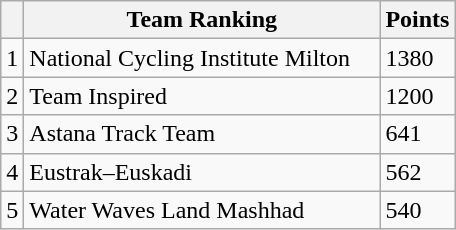<table class="wikitable col3right">
<tr>
<th></th>
<th style="width:230px; white-space:nowrap;">Team Ranking</th>
<th style="width:20px;">Points</th>
</tr>
<tr>
<td>1</td>
<td> National Cycling Institute Milton</td>
<td>1380</td>
</tr>
<tr>
<td>2</td>
<td> Team Inspired</td>
<td>1200</td>
</tr>
<tr>
<td>3</td>
<td> Astana Track Team</td>
<td>641</td>
</tr>
<tr>
<td>4</td>
<td> Eustrak–Euskadi</td>
<td>562</td>
</tr>
<tr>
<td>5</td>
<td> Water Waves Land Mashhad</td>
<td>540</td>
</tr>
</table>
